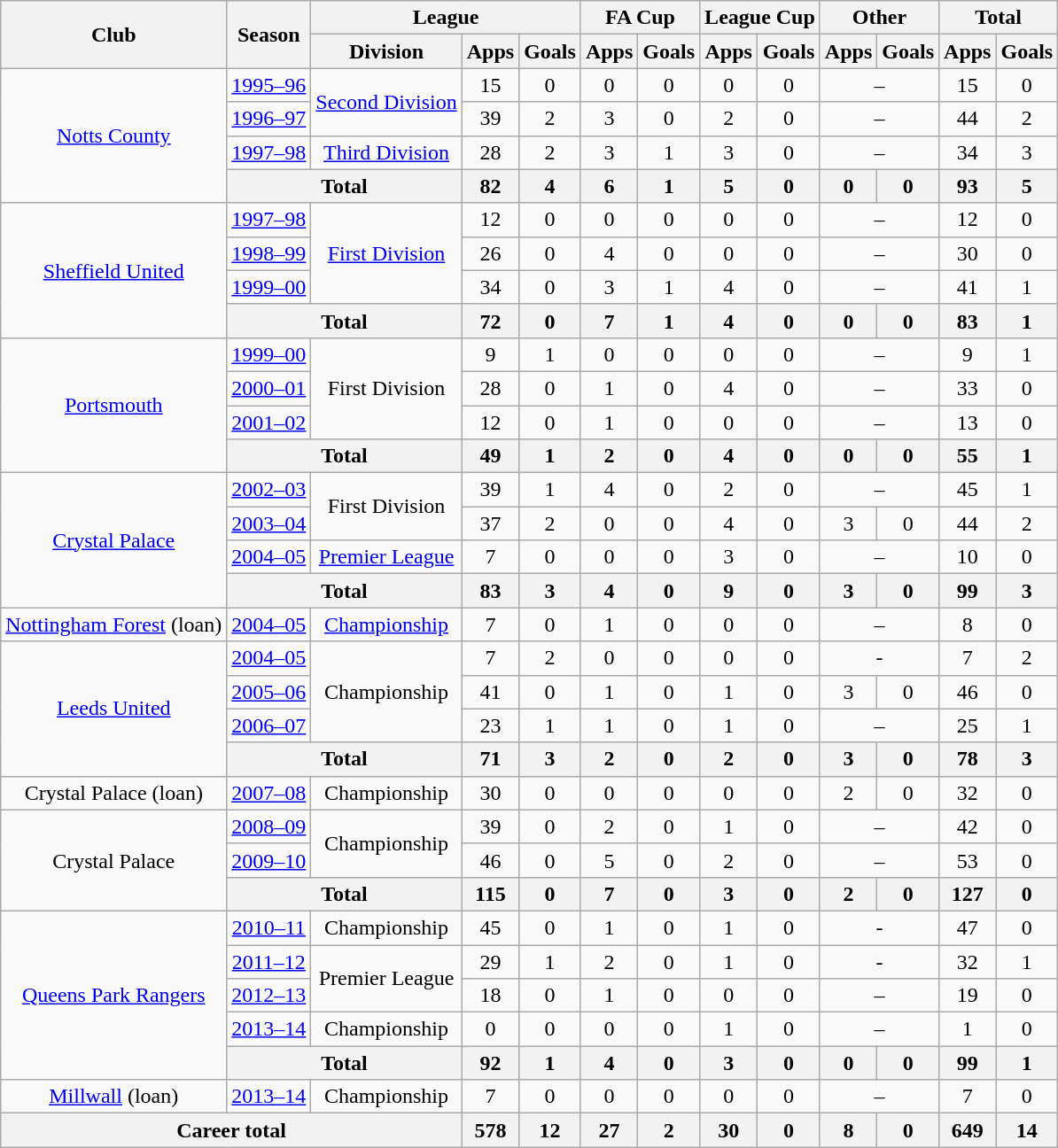<table class="wikitable" style="text-align:center">
<tr>
<th rowspan="2">Club</th>
<th rowspan="2">Season</th>
<th colspan="3">League</th>
<th colspan="2">FA Cup</th>
<th colspan="2">League Cup</th>
<th colspan="2">Other</th>
<th colspan="2">Total</th>
</tr>
<tr>
<th>Division</th>
<th>Apps</th>
<th>Goals</th>
<th>Apps</th>
<th>Goals</th>
<th>Apps</th>
<th>Goals</th>
<th>Apps</th>
<th>Goals</th>
<th>Apps</th>
<th>Goals</th>
</tr>
<tr>
<td rowspan="4"><a href='#'>Notts County</a></td>
<td><a href='#'>1995–96</a></td>
<td rowspan="2"><a href='#'>Second Division</a></td>
<td>15</td>
<td>0</td>
<td>0</td>
<td>0</td>
<td>0</td>
<td>0</td>
<td colspan="2">–</td>
<td>15</td>
<td>0</td>
</tr>
<tr>
<td><a href='#'>1996–97</a></td>
<td>39</td>
<td>2</td>
<td>3</td>
<td>0</td>
<td>2</td>
<td>0</td>
<td colspan="2">–</td>
<td>44</td>
<td>2</td>
</tr>
<tr>
<td><a href='#'>1997–98</a></td>
<td><a href='#'>Third Division</a></td>
<td>28</td>
<td>2</td>
<td>3</td>
<td>1</td>
<td>3</td>
<td>0</td>
<td colspan="2">–</td>
<td>34</td>
<td>3</td>
</tr>
<tr>
<th colspan="2">Total</th>
<th>82</th>
<th>4</th>
<th>6</th>
<th>1</th>
<th>5</th>
<th>0</th>
<th>0</th>
<th>0</th>
<th>93</th>
<th>5</th>
</tr>
<tr>
<td rowspan="4"><a href='#'>Sheffield United</a></td>
<td><a href='#'>1997–98</a></td>
<td rowspan="3"><a href='#'>First Division</a></td>
<td>12</td>
<td>0</td>
<td>0</td>
<td>0</td>
<td>0</td>
<td>0</td>
<td colspan="2">–</td>
<td>12</td>
<td>0</td>
</tr>
<tr>
<td><a href='#'>1998–99</a></td>
<td>26</td>
<td>0</td>
<td>4</td>
<td>0</td>
<td>0</td>
<td>0</td>
<td colspan="2">–</td>
<td>30</td>
<td>0</td>
</tr>
<tr>
<td><a href='#'>1999–00</a></td>
<td>34</td>
<td>0</td>
<td>3</td>
<td>1</td>
<td>4</td>
<td>0</td>
<td colspan="2">–</td>
<td>41</td>
<td>1</td>
</tr>
<tr>
<th colspan="2">Total</th>
<th>72</th>
<th>0</th>
<th>7</th>
<th>1</th>
<th>4</th>
<th>0</th>
<th>0</th>
<th>0</th>
<th>83</th>
<th>1</th>
</tr>
<tr>
<td rowspan="4"><a href='#'>Portsmouth</a></td>
<td><a href='#'>1999–00</a></td>
<td rowspan="3">First Division</td>
<td>9</td>
<td>1</td>
<td>0</td>
<td>0</td>
<td>0</td>
<td>0</td>
<td colspan="2">–</td>
<td>9</td>
<td>1</td>
</tr>
<tr>
<td><a href='#'>2000–01</a></td>
<td>28</td>
<td>0</td>
<td>1</td>
<td>0</td>
<td>4</td>
<td>0</td>
<td colspan="2">–</td>
<td>33</td>
<td>0</td>
</tr>
<tr>
<td><a href='#'>2001–02</a></td>
<td>12</td>
<td>0</td>
<td>1</td>
<td>0</td>
<td>0</td>
<td>0</td>
<td colspan="2">–</td>
<td>13</td>
<td>0</td>
</tr>
<tr>
<th colspan="2">Total</th>
<th>49</th>
<th>1</th>
<th>2</th>
<th>0</th>
<th>4</th>
<th>0</th>
<th>0</th>
<th>0</th>
<th>55</th>
<th>1</th>
</tr>
<tr>
<td rowspan="4"><a href='#'>Crystal Palace</a></td>
<td><a href='#'>2002–03</a></td>
<td rowspan="2">First Division</td>
<td>39</td>
<td>1</td>
<td>4</td>
<td>0</td>
<td>2</td>
<td>0</td>
<td colspan="2">–</td>
<td>45</td>
<td>1</td>
</tr>
<tr>
<td><a href='#'>2003–04</a></td>
<td>37</td>
<td>2</td>
<td>0</td>
<td>0</td>
<td>4</td>
<td>0</td>
<td>3</td>
<td>0</td>
<td>44</td>
<td>2</td>
</tr>
<tr>
<td><a href='#'>2004–05</a></td>
<td><a href='#'>Premier League</a></td>
<td>7</td>
<td>0</td>
<td>0</td>
<td>0</td>
<td>3</td>
<td>0</td>
<td colspan="2">–</td>
<td>10</td>
<td>0</td>
</tr>
<tr>
<th colspan="2">Total</th>
<th>83</th>
<th>3</th>
<th>4</th>
<th>0</th>
<th>9</th>
<th>0</th>
<th>3</th>
<th>0</th>
<th>99</th>
<th>3</th>
</tr>
<tr>
<td><a href='#'>Nottingham Forest</a> (loan)</td>
<td><a href='#'>2004–05</a></td>
<td><a href='#'>Championship</a></td>
<td>7</td>
<td>0</td>
<td>1</td>
<td>0</td>
<td>0</td>
<td>0</td>
<td colspan="2">–</td>
<td>8</td>
<td>0</td>
</tr>
<tr>
<td rowspan="4"><a href='#'>Leeds United</a></td>
<td><a href='#'>2004–05</a></td>
<td rowspan="3">Championship</td>
<td>7</td>
<td>2</td>
<td>0</td>
<td>0</td>
<td>0</td>
<td>0</td>
<td colspan="2">-</td>
<td>7</td>
<td>2</td>
</tr>
<tr>
<td><a href='#'>2005–06</a></td>
<td>41</td>
<td>0</td>
<td>1</td>
<td>0</td>
<td>1</td>
<td>0</td>
<td>3</td>
<td>0</td>
<td>46</td>
<td>0</td>
</tr>
<tr>
<td><a href='#'>2006–07</a></td>
<td>23</td>
<td>1</td>
<td>1</td>
<td>0</td>
<td>1</td>
<td>0</td>
<td colspan="2">–</td>
<td>25</td>
<td>1</td>
</tr>
<tr>
<th colspan="2">Total</th>
<th>71</th>
<th>3</th>
<th>2</th>
<th>0</th>
<th>2</th>
<th>0</th>
<th>3</th>
<th>0</th>
<th>78</th>
<th>3</th>
</tr>
<tr>
<td>Crystal Palace (loan)</td>
<td><a href='#'>2007–08</a></td>
<td>Championship</td>
<td>30</td>
<td>0</td>
<td>0</td>
<td>0</td>
<td>0</td>
<td>0</td>
<td>2</td>
<td>0</td>
<td>32</td>
<td>0</td>
</tr>
<tr>
<td rowspan="3">Crystal Palace</td>
<td><a href='#'>2008–09</a></td>
<td rowspan="2">Championship</td>
<td>39</td>
<td>0</td>
<td>2</td>
<td>0</td>
<td>1</td>
<td>0</td>
<td colspan="2">–</td>
<td>42</td>
<td>0</td>
</tr>
<tr>
<td><a href='#'>2009–10</a></td>
<td>46</td>
<td>0</td>
<td>5</td>
<td>0</td>
<td>2</td>
<td>0</td>
<td colspan="2">–</td>
<td>53</td>
<td>0</td>
</tr>
<tr>
<th colspan="2">Total</th>
<th>115</th>
<th>0</th>
<th>7</th>
<th>0</th>
<th>3</th>
<th>0</th>
<th>2</th>
<th>0</th>
<th>127</th>
<th>0</th>
</tr>
<tr>
<td rowspan="5"><a href='#'>Queens Park Rangers</a></td>
<td><a href='#'>2010–11</a></td>
<td>Championship</td>
<td>45</td>
<td>0</td>
<td>1</td>
<td>0</td>
<td>1</td>
<td>0</td>
<td colspan="2">-</td>
<td>47</td>
<td>0</td>
</tr>
<tr>
<td><a href='#'>2011–12</a></td>
<td rowspan="2">Premier League</td>
<td>29</td>
<td>1</td>
<td>2</td>
<td>0</td>
<td>1</td>
<td>0</td>
<td colspan="2">-</td>
<td>32</td>
<td>1</td>
</tr>
<tr>
<td><a href='#'>2012–13</a></td>
<td>18</td>
<td>0</td>
<td>1</td>
<td>0</td>
<td>0</td>
<td>0</td>
<td colspan="2">–</td>
<td>19</td>
<td>0</td>
</tr>
<tr>
<td><a href='#'>2013–14</a></td>
<td>Championship</td>
<td>0</td>
<td>0</td>
<td>0</td>
<td>0</td>
<td>1</td>
<td>0</td>
<td colspan="2">–</td>
<td>1</td>
<td>0</td>
</tr>
<tr>
<th colspan="2">Total</th>
<th>92</th>
<th>1</th>
<th>4</th>
<th>0</th>
<th>3</th>
<th>0</th>
<th>0</th>
<th>0</th>
<th>99</th>
<th>1</th>
</tr>
<tr>
<td><a href='#'>Millwall</a> (loan)</td>
<td><a href='#'>2013–14</a></td>
<td>Championship</td>
<td>7</td>
<td>0</td>
<td>0</td>
<td>0</td>
<td>0</td>
<td>0</td>
<td colspan="2">–</td>
<td>7</td>
<td>0</td>
</tr>
<tr>
<th colspan="3">Career total</th>
<th>578</th>
<th>12</th>
<th>27</th>
<th>2</th>
<th>30</th>
<th>0</th>
<th>8</th>
<th>0</th>
<th>649</th>
<th>14</th>
</tr>
</table>
